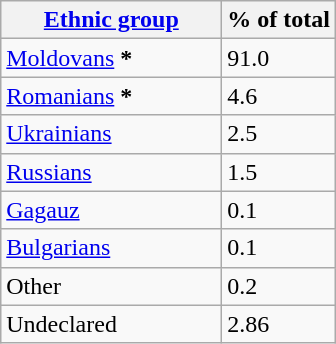<table class="wikitable sortable">
<tr>
<th style="width:140px;"><a href='#'>Ethnic group</a></th>
<th>% of total</th>
</tr>
<tr>
<td><a href='#'>Moldovans</a> <strong>*</strong></td>
<td>91.0</td>
</tr>
<tr>
<td><a href='#'>Romanians</a> <strong>*</strong></td>
<td>4.6</td>
</tr>
<tr>
<td><a href='#'>Ukrainians</a></td>
<td>2.5</td>
</tr>
<tr>
<td><a href='#'>Russians</a></td>
<td>1.5</td>
</tr>
<tr>
<td><a href='#'>Gagauz</a></td>
<td>0.1</td>
</tr>
<tr>
<td><a href='#'>Bulgarians</a></td>
<td>0.1</td>
</tr>
<tr>
<td>Other</td>
<td>0.2</td>
</tr>
<tr>
<td>Undeclared</td>
<td>2.86</td>
</tr>
</table>
